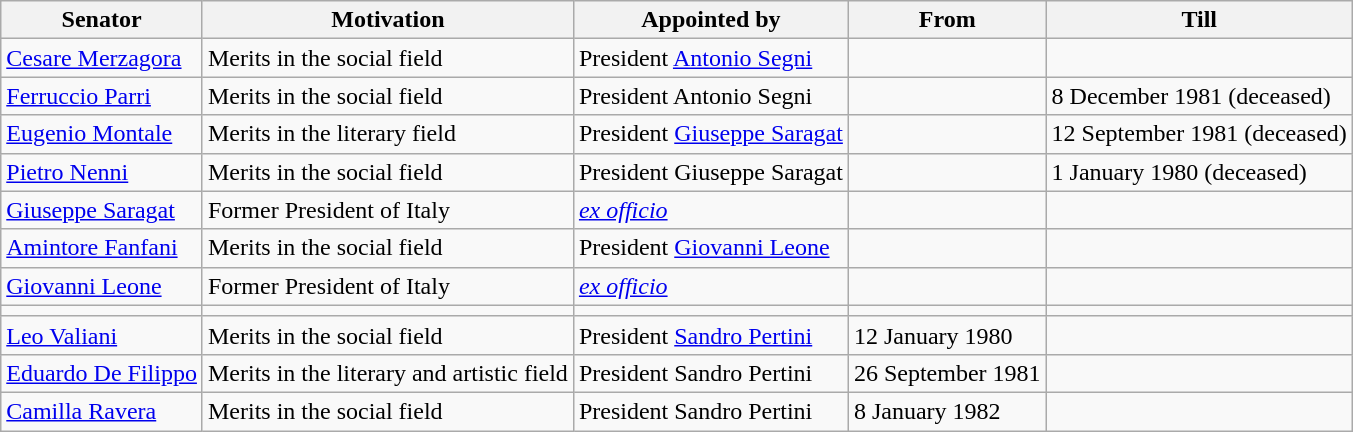<table class="wikitable">
<tr>
<th>Senator</th>
<th>Motivation</th>
<th>Appointed by</th>
<th>From</th>
<th>Till</th>
</tr>
<tr>
<td><a href='#'>Cesare Merzagora</a></td>
<td>Merits in the social field</td>
<td>President <a href='#'>Antonio Segni</a></td>
<td></td>
<td></td>
</tr>
<tr>
<td><a href='#'>Ferruccio Parri</a></td>
<td>Merits in the social field</td>
<td>President Antonio Segni</td>
<td></td>
<td>8 December 1981 (deceased)</td>
</tr>
<tr>
<td><a href='#'>Eugenio Montale</a></td>
<td>Merits in the literary field</td>
<td>President <a href='#'>Giuseppe Saragat</a></td>
<td></td>
<td>12 September 1981 (deceased)</td>
</tr>
<tr>
<td><a href='#'>Pietro Nenni</a></td>
<td>Merits in the social field</td>
<td>President Giuseppe Saragat</td>
<td></td>
<td>1 January 1980 (deceased)</td>
</tr>
<tr>
<td><a href='#'>Giuseppe Saragat</a></td>
<td>Former President of Italy</td>
<td><em><a href='#'>ex officio</a></em></td>
<td></td>
<td></td>
</tr>
<tr>
<td><a href='#'>Amintore Fanfani</a></td>
<td>Merits in the social field</td>
<td>President <a href='#'>Giovanni Leone</a></td>
<td></td>
<td></td>
</tr>
<tr>
<td><a href='#'>Giovanni Leone</a></td>
<td>Former President of Italy</td>
<td><em><a href='#'>ex officio</a></em></td>
<td></td>
<td></td>
</tr>
<tr>
<td></td>
<td></td>
<td></td>
<td></td>
<td></td>
</tr>
<tr>
<td><a href='#'>Leo Valiani</a></td>
<td>Merits in the social field</td>
<td>President <a href='#'>Sandro Pertini</a></td>
<td>12 January 1980</td>
<td></td>
</tr>
<tr>
<td><a href='#'>Eduardo De Filippo</a></td>
<td>Merits in the literary and artistic field</td>
<td>President Sandro Pertini</td>
<td>26 September 1981</td>
<td></td>
</tr>
<tr>
<td><a href='#'>Camilla Ravera</a></td>
<td>Merits in the social field</td>
<td>President Sandro Pertini</td>
<td>8 January 1982</td>
<td></td>
</tr>
</table>
